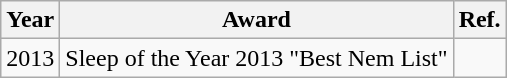<table class="wikitable">
<tr>
<th>Year</th>
<th>Award</th>
<th>Ref.</th>
</tr>
<tr>
<td>2013</td>
<td>Sleep of the Year 2013 "Best Nem List"</td>
<td></td>
</tr>
</table>
